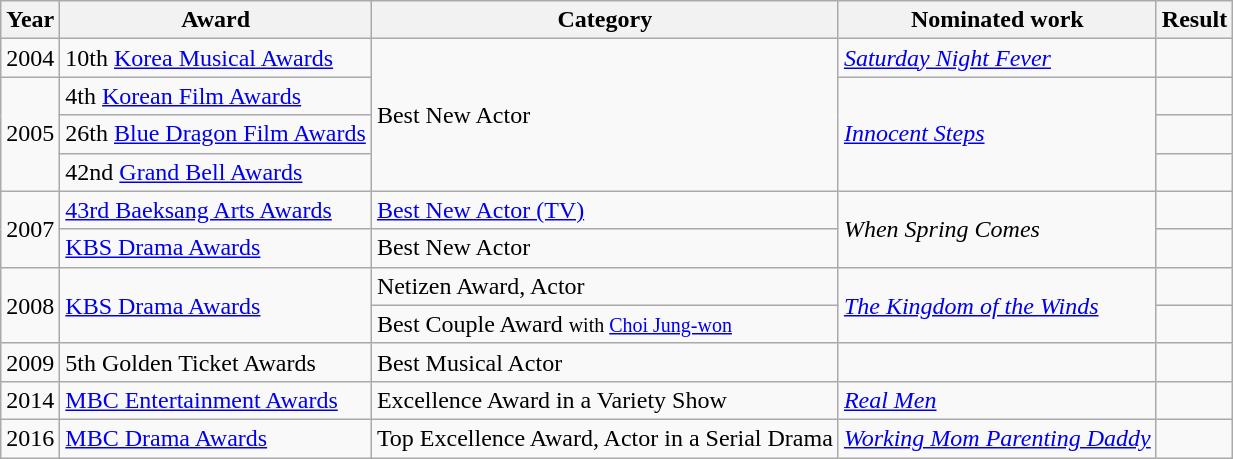<table class="wikitable">
<tr>
<th>Year</th>
<th>Award</th>
<th>Category</th>
<th>Nominated work</th>
<th>Result</th>
</tr>
<tr>
<td>2004</td>
<td>10th <a href='#'>Korea Musical Awards</a></td>
<td rowspan=4>Best New Actor</td>
<td><em><a href='#'>Saturday Night Fever</a></em></td>
<td></td>
</tr>
<tr>
<td rowspan=3>2005</td>
<td>4th <a href='#'>Korean Film Awards</a></td>
<td rowspan=3><em><a href='#'>Innocent Steps</a></em></td>
<td></td>
</tr>
<tr>
<td>26th <a href='#'>Blue Dragon Film Awards</a></td>
<td></td>
</tr>
<tr>
<td>42nd <a href='#'>Grand Bell Awards</a></td>
<td></td>
</tr>
<tr>
<td rowspan=2>2007</td>
<td><a href='#'>43rd Baeksang Arts Awards</a></td>
<td><a href='#'>Best New Actor (TV)</a></td>
<td rowspan=2><em>When Spring Comes</em></td>
<td></td>
</tr>
<tr>
<td><a href='#'>KBS Drama Awards</a></td>
<td>Best New Actor</td>
<td></td>
</tr>
<tr>
<td rowspan=2>2008</td>
<td rowspan=2><a href='#'>KBS Drama Awards</a></td>
<td>Netizen Award, Actor</td>
<td rowspan=2><em><a href='#'>The Kingdom of the Winds</a></em></td>
<td></td>
</tr>
<tr>
<td>Best Couple Award <small>with <a href='#'>Choi Jung-won</a></small></td>
<td></td>
</tr>
<tr>
<td>2009</td>
<td>5th Golden Ticket Awards</td>
<td>Best Musical Actor</td>
<td></td>
<td></td>
</tr>
<tr>
<td>2014</td>
<td><a href='#'>MBC Entertainment Awards</a></td>
<td>Excellence Award in a Variety Show</td>
<td><em><a href='#'>Real Men</a></em></td>
<td></td>
</tr>
<tr>
<td>2016</td>
<td><a href='#'>MBC Drama Awards</a></td>
<td>Top Excellence Award, Actor in a Serial Drama</td>
<td><em><a href='#'>Working Mom Parenting Daddy</a></em></td>
<td></td>
</tr>
</table>
